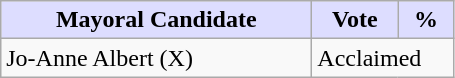<table class="wikitable">
<tr>
<th style="background:#ddf; width:200px;">Mayoral Candidate</th>
<th style="background:#ddf; width:50px;">Vote</th>
<th style="background:#ddf; width:30px;">%</th>
</tr>
<tr>
<td>Jo-Anne Albert (X)</td>
<td colspan="2">Acclaimed</td>
</tr>
</table>
